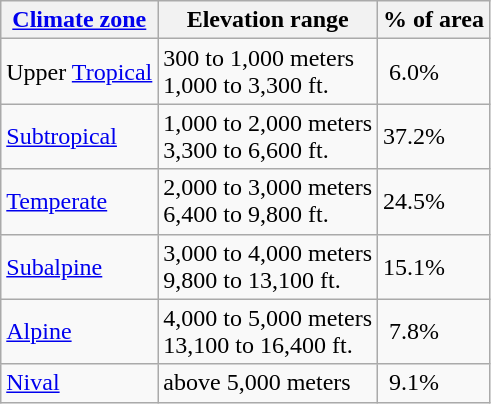<table class="wikitable">
<tr>
<th><a href='#'>Climate zone</a></th>
<th>Elevation range</th>
<th>% of area</th>
</tr>
<tr>
<td>Upper <a href='#'>Tropical</a></td>
<td>300 to 1,000 meters<br>1,000 to 3,300 ft.</td>
<td> 6.0%</td>
</tr>
<tr>
<td><a href='#'>Subtropical</a></td>
<td>1,000 to 2,000 meters<br>3,300 to 6,600 ft.</td>
<td>37.2%</td>
</tr>
<tr>
<td><a href='#'>Temperate</a></td>
<td>2,000 to 3,000 meters<br>6,400 to 9,800 ft.</td>
<td>24.5%</td>
</tr>
<tr>
<td><a href='#'>Subalpine</a></td>
<td>3,000 to 4,000 meters<br>9,800 to 13,100 ft.</td>
<td>15.1%</td>
</tr>
<tr>
<td><a href='#'>Alpine</a></td>
<td>4,000 to 5,000 meters<br>13,100 to 16,400 ft.</td>
<td> 7.8%</td>
</tr>
<tr>
<td><a href='#'>Nival</a></td>
<td>above 5,000 meters</td>
<td> 9.1%</td>
</tr>
</table>
